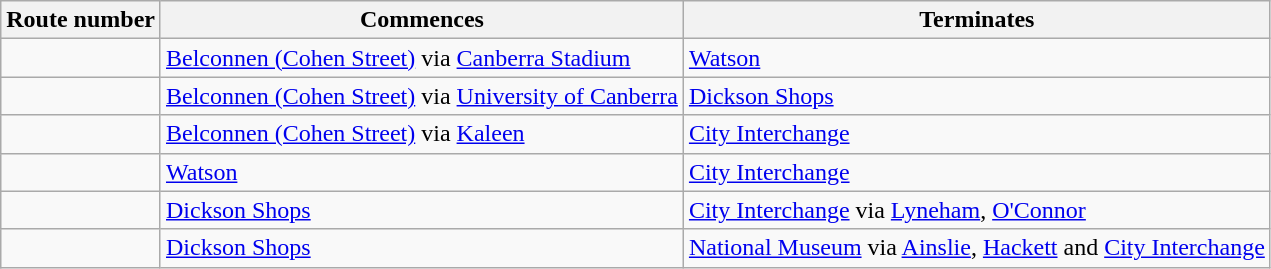<table class="wikitable">
<tr>
<th>Route number</th>
<th>Commences</th>
<th>Terminates</th>
</tr>
<tr>
<td align="center"></td>
<td><a href='#'>Belconnen (Cohen Street)</a> via <a href='#'>Canberra Stadium</a></td>
<td><a href='#'>Watson</a></td>
</tr>
<tr>
<td align="center"></td>
<td><a href='#'>Belconnen (Cohen Street)</a> via <a href='#'>University of Canberra</a></td>
<td><a href='#'>Dickson Shops</a></td>
</tr>
<tr>
<td align="center"></td>
<td><a href='#'>Belconnen (Cohen Street)</a> via <a href='#'>Kaleen</a></td>
<td><a href='#'>City Interchange</a></td>
</tr>
<tr>
<td align="center"></td>
<td><a href='#'>Watson</a></td>
<td><a href='#'>City Interchange</a></td>
</tr>
<tr>
<td align="center"></td>
<td><a href='#'>Dickson Shops</a></td>
<td><a href='#'>City Interchange</a> via <a href='#'>Lyneham</a>, <a href='#'>O'Connor</a></td>
</tr>
<tr>
<td align="center"></td>
<td><a href='#'>Dickson Shops</a></td>
<td><a href='#'>National Museum</a> via <a href='#'>Ainslie</a>, <a href='#'>Hackett</a> and <a href='#'>City Interchange</a></td>
</tr>
</table>
